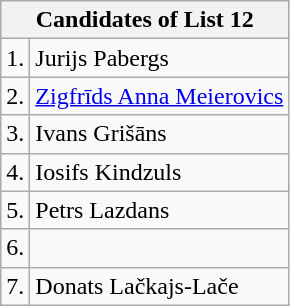<table class=wikitable>
<tr>
<th colspan=3>Candidates of List 12</th>
</tr>
<tr>
<td>1.</td>
<td>Jurijs Pabergs</td>
</tr>
<tr>
<td>2.</td>
<td><a href='#'>Zigfrīds Anna Meierovics</a></td>
</tr>
<tr>
<td>3.</td>
<td>Ivans Grišāns</td>
</tr>
<tr>
<td>4.</td>
<td>Iosifs Kindzuls</td>
</tr>
<tr>
<td>5.</td>
<td>Petrs Lazdans</td>
</tr>
<tr>
<td>6.</td>
<td></td>
</tr>
<tr>
<td>7.</td>
<td>Donats Lačkajs-Lače</td>
</tr>
</table>
